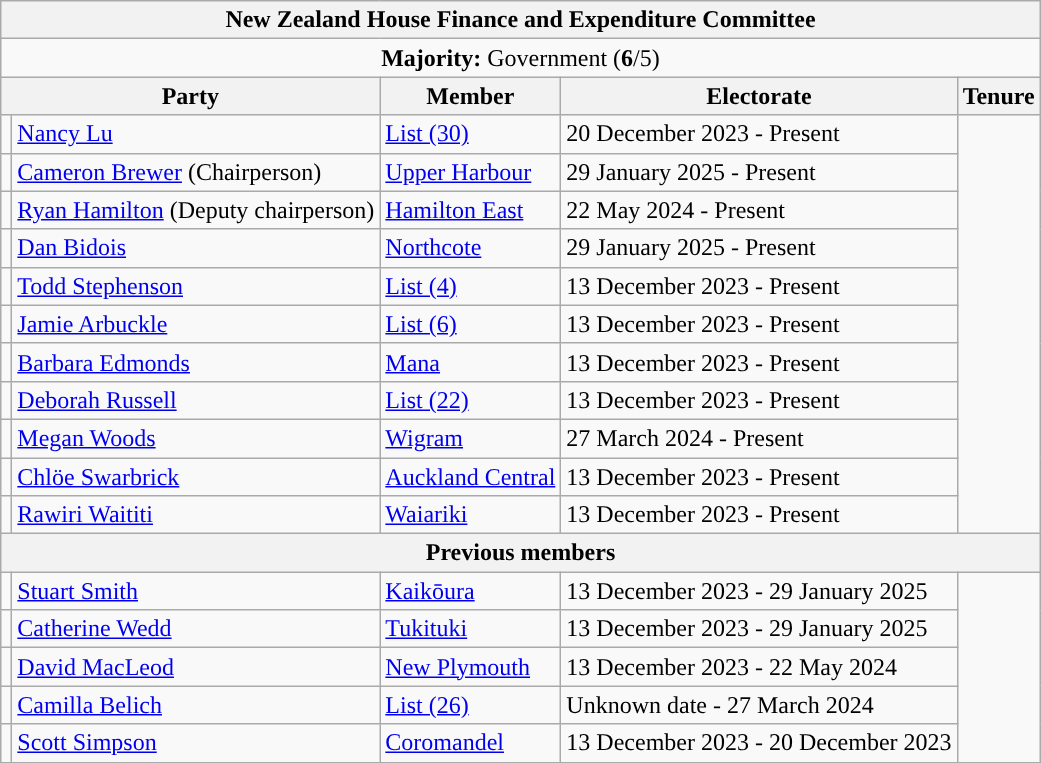<table class="wikitable">
<tr>
<th colspan="5">New Zealand House Finance and Expenditure Committee</th>
</tr>
<tr>
<td colspan="5" style="text-align:center; background:"><strong>Majority:</strong> Government (<strong>6</strong>/5)</td>
</tr>
<tr>
<th colspan="2">Party</th>
<th>Member</th>
<th>Electorate</th>
<th>Tenure</th>
</tr>
<tr>
<td></td>
<td scope="row" style="text-align: left;"><a href='#'>Nancy Lu</a></td>
<td><a href='#'>List (30)</a></td>
<td>20 December 2023 - Present</td>
</tr>
<tr>
<td></td>
<td scope="row" style="text-align: left;"><a href='#'>Cameron Brewer</a> (Chairperson)</td>
<td><a href='#'>Upper Harbour</a></td>
<td>29 January 2025 - Present</td>
</tr>
<tr>
<td></td>
<td scope="row" style="text-align: left;"><a href='#'>Ryan Hamilton</a> (Deputy chairperson)</td>
<td><a href='#'>Hamilton East</a></td>
<td>22 May 2024 - Present</td>
</tr>
<tr>
<td></td>
<td scope="row" style="text-align: left;"><a href='#'>Dan Bidois</a></td>
<td><a href='#'>Northcote</a></td>
<td>29 January 2025 - Present</td>
</tr>
<tr>
<td></td>
<td scope="row" style="text-align: left;"><a href='#'>Todd Stephenson</a></td>
<td><a href='#'>List (4)</a></td>
<td>13 December 2023 - Present</td>
</tr>
<tr>
<td></td>
<td scope="row" style="text-align: left;"><a href='#'>Jamie Arbuckle</a></td>
<td><a href='#'>List (6)</a></td>
<td>13 December 2023 - Present</td>
</tr>
<tr>
<td></td>
<td scope="row" style="text-align: left;"><a href='#'>Barbara Edmonds</a></td>
<td><a href='#'>Mana</a></td>
<td>13 December 2023 - Present</td>
</tr>
<tr>
<td></td>
<td scope="row" style="text-align: left;"><a href='#'>Deborah Russell</a></td>
<td><a href='#'>List (22)</a></td>
<td>13 December 2023 - Present</td>
</tr>
<tr>
<td></td>
<td scope="row" style="text-align: left;"><a href='#'>Megan Woods</a></td>
<td><a href='#'>Wigram</a></td>
<td>27 March 2024 - Present</td>
</tr>
<tr>
<td></td>
<td scope="row" style="text-align: left;"><a href='#'>Chlöe Swarbrick</a></td>
<td><a href='#'>Auckland Central</a></td>
<td>13 December 2023 - Present</td>
</tr>
<tr>
<td></td>
<td scope="row" style="text-align: left;"><a href='#'>Rawiri Waititi</a></td>
<td><a href='#'>Waiariki</a></td>
<td>13 December 2023 - Present</td>
</tr>
<tr>
<th colspan="5">Previous members</th>
</tr>
<tr>
<td></td>
<td scope="row" style="text-align: left;"><a href='#'>Stuart Smith</a></td>
<td><a href='#'>Kaikōura</a></td>
<td>13 December 2023 - 29 January 2025</td>
</tr>
<tr>
<td></td>
<td scope="row" style="text-align: left;"><a href='#'>Catherine Wedd</a></td>
<td><a href='#'>Tukituki</a></td>
<td>13 December 2023 - 29 January 2025</td>
</tr>
<tr>
<td></td>
<td scope="row" style="text-align: left;"><a href='#'>David MacLeod</a></td>
<td><a href='#'>New Plymouth</a></td>
<td>13 December 2023 - 22 May 2024</td>
</tr>
<tr>
<td></td>
<td scope="row" style="text-align: left;"><a href='#'>Camilla Belich</a></td>
<td><a href='#'>List (26)</a></td>
<td>Unknown date - 27 March 2024</td>
</tr>
<tr>
<td></td>
<td scope="row" style="text-align: left;"><a href='#'>Scott Simpson</a></td>
<td><a href='#'>Coromandel</a></td>
<td>13 December 2023 - 20 December 2023</td>
</tr>
</table>
